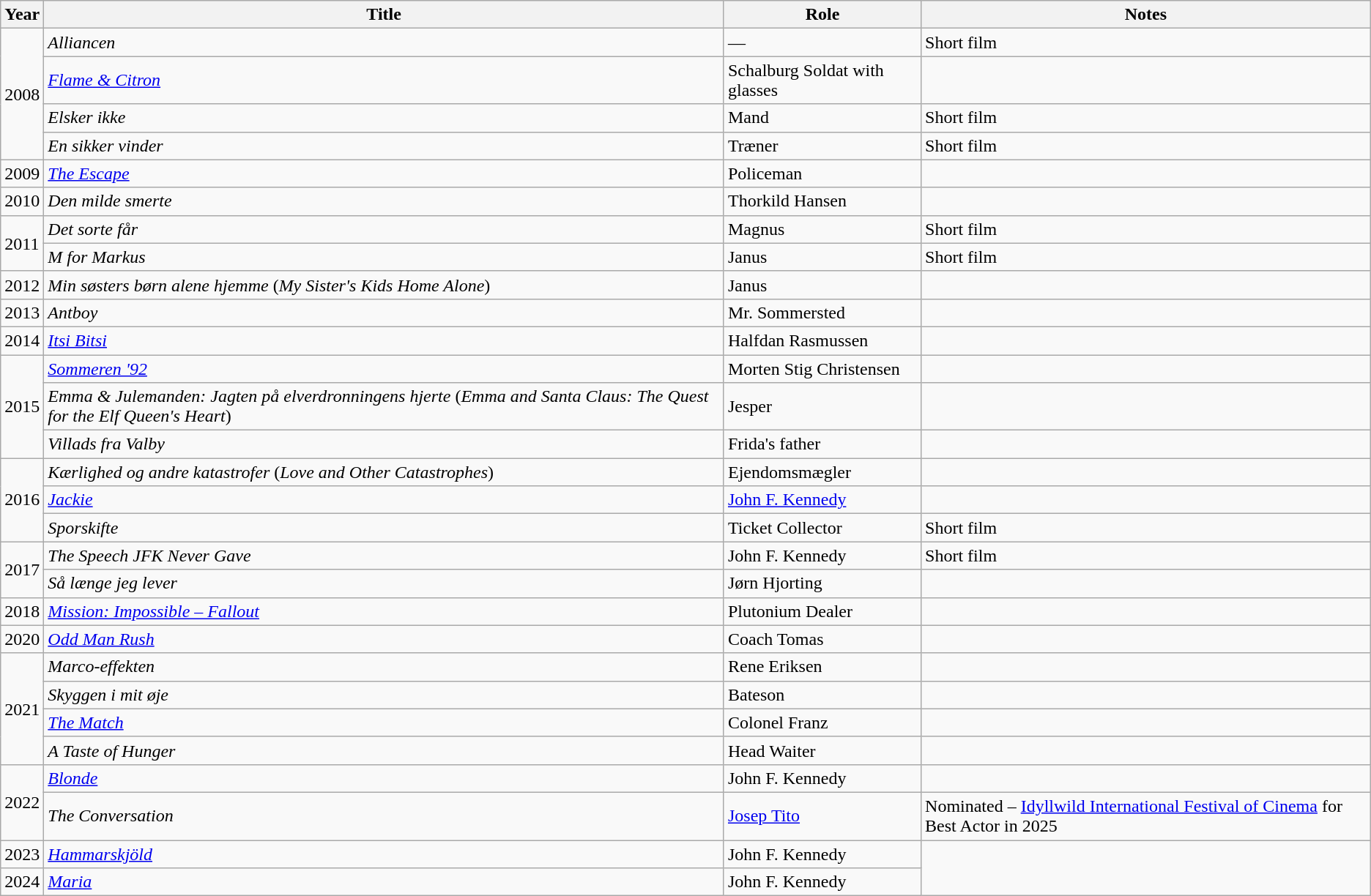<table class="wikitable sortable">
<tr>
<th>Year</th>
<th>Title</th>
<th>Role</th>
<th class="unsortable">Notes</th>
</tr>
<tr>
<td rowspan="4">2008</td>
<td><em>Alliancen</em></td>
<td>—</td>
<td>Short film</td>
</tr>
<tr>
<td><em><a href='#'>Flame & Citron</a></em></td>
<td>Schalburg Soldat with glasses</td>
<td></td>
</tr>
<tr>
<td><em>Elsker ikke</em></td>
<td>Mand</td>
<td>Short film</td>
</tr>
<tr>
<td><em>En sikker vinder</em></td>
<td>Træner</td>
<td>Short film</td>
</tr>
<tr>
<td>2009</td>
<td><em><a href='#'>The Escape</a></em></td>
<td>Policeman</td>
<td></td>
</tr>
<tr>
<td>2010</td>
<td><em>Den milde smerte</em></td>
<td>Thorkild Hansen</td>
<td></td>
</tr>
<tr>
<td rowspan="2">2011</td>
<td><em>Det sorte får</em></td>
<td>Magnus</td>
<td>Short film</td>
</tr>
<tr>
<td><em>M for Markus</em></td>
<td>Janus</td>
<td>Short film</td>
</tr>
<tr>
<td>2012</td>
<td><em>Min søsters børn alene hjemme</em> (<em>My Sister's Kids Home Alone</em>)</td>
<td>Janus</td>
<td></td>
</tr>
<tr>
<td>2013</td>
<td><em>Antboy</em></td>
<td>Mr. Sommersted</td>
<td></td>
</tr>
<tr>
<td>2014</td>
<td><em><a href='#'>Itsi Bitsi</a></em></td>
<td>Halfdan Rasmussen</td>
<td></td>
</tr>
<tr>
<td rowspan="3">2015</td>
<td><em><a href='#'>Sommeren '92</a></em></td>
<td>Morten Stig Christensen</td>
<td></td>
</tr>
<tr>
<td><em>Emma & Julemanden: Jagten på elverdronningens hjerte</em> (<em>Emma and Santa Claus: The Quest for the Elf Queen's Heart</em>)</td>
<td>Jesper</td>
<td></td>
</tr>
<tr>
<td><em>Villads fra Valby</em></td>
<td>Frida's father</td>
<td></td>
</tr>
<tr>
<td rowspan="3">2016</td>
<td><em>Kærlighed og andre katastrofer</em> (<em>Love and Other Catastrophes</em>)</td>
<td>Ejendomsmægler</td>
<td></td>
</tr>
<tr>
<td><em><a href='#'>Jackie</a></em></td>
<td><a href='#'>John F. Kennedy</a></td>
<td></td>
</tr>
<tr>
<td><em>Sporskifte</em></td>
<td>Ticket Collector</td>
<td>Short film</td>
</tr>
<tr>
<td rowspan="2">2017</td>
<td><em>The Speech JFK Never Gave</em></td>
<td>John F. Kennedy</td>
<td>Short film</td>
</tr>
<tr>
<td><em>Så længe jeg lever </em></td>
<td>Jørn Hjorting</td>
<td></td>
</tr>
<tr>
<td>2018</td>
<td><em><a href='#'>Mission: Impossible – Fallout</a></em></td>
<td>Plutonium Dealer</td>
<td></td>
</tr>
<tr>
<td>2020</td>
<td><em><a href='#'>Odd Man Rush</a></em></td>
<td>Coach Tomas</td>
<td></td>
</tr>
<tr>
<td rowspan="4">2021</td>
<td><em>Marco-effekten</em></td>
<td>Rene Eriksen</td>
<td></td>
</tr>
<tr>
<td><em>Skyggen i mit øje</em></td>
<td>Bateson</td>
<td></td>
</tr>
<tr>
<td><em><a href='#'>The Match</a></em></td>
<td>Colonel Franz</td>
<td></td>
</tr>
<tr>
<td><em>A Taste of Hunger</em></td>
<td>Head Waiter</td>
<td></td>
</tr>
<tr>
<td rowspan="2">2022</td>
<td><em><a href='#'>Blonde</a></em></td>
<td>John F. Kennedy</td>
<td></td>
</tr>
<tr>
<td><em>The Conversation</em></td>
<td><a href='#'>Josep Tito</a></td>
<td>Nominated – <a href='#'>Idyllwild International Festival of Cinema</a> for Best Actor in 2025</td>
</tr>
<tr>
<td>2023</td>
<td><em><a href='#'>Hammarskjöld</a></em></td>
<td>John F. Kennedy</td>
</tr>
<tr>
<td>2024</td>
<td><em><a href='#'>Maria</a></em></td>
<td>John F. Kennedy</td>
</tr>
</table>
